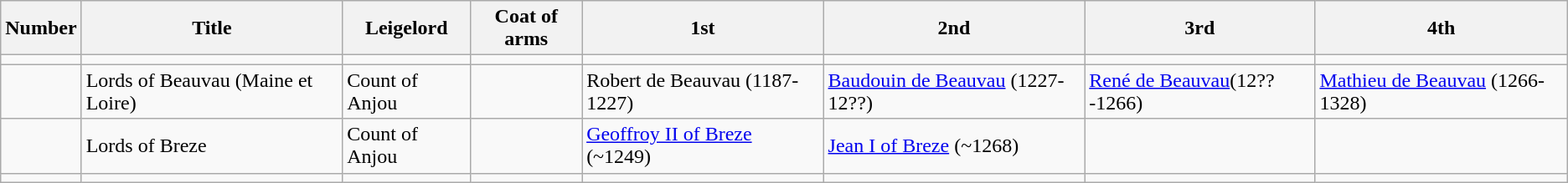<table class="wikitable">
<tr>
<th>Number</th>
<th>Title</th>
<th>Leigelord</th>
<th>Coat of arms</th>
<th>1st</th>
<th>2nd</th>
<th>3rd</th>
<th>4th</th>
</tr>
<tr>
<td></td>
<td></td>
<td></td>
<td></td>
<td></td>
<td></td>
<td></td>
<td></td>
</tr>
<tr>
<td></td>
<td>Lords of Beauvau (Maine et Loire)</td>
<td>Count of Anjou</td>
<td></td>
<td>Robert de Beauvau (1187-1227)</td>
<td><a href='#'>Baudouin de Beauvau</a> (1227-12??)</td>
<td><a href='#'>René de Beauvau</a>(12??-1266)</td>
<td><a href='#'>Mathieu de Beauvau</a> (1266-1328)</td>
</tr>
<tr>
<td></td>
<td>Lords of Breze</td>
<td>Count of Anjou</td>
<td></td>
<td><a href='#'>Geoffroy II of Breze</a> (~1249)</td>
<td><a href='#'>Jean I of Breze</a> (~1268)</td>
<td></td>
<td></td>
</tr>
<tr>
<td></td>
<td></td>
<td></td>
<td></td>
<td></td>
<td></td>
<td></td>
<td></td>
</tr>
</table>
